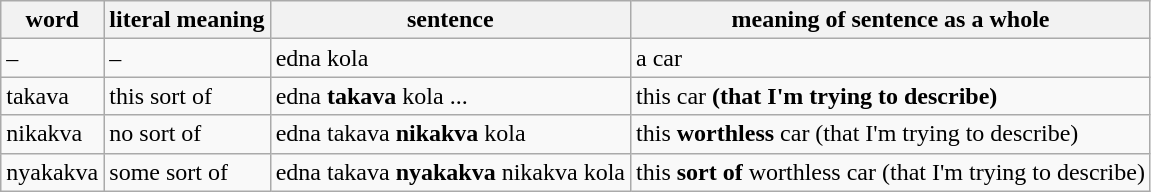<table class="wikitable">
<tr>
<th>word</th>
<th>literal meaning</th>
<th>sentence</th>
<th>meaning of sentence as a whole</th>
</tr>
<tr>
<td>–</td>
<td>–</td>
<td>edna kola</td>
<td>a car</td>
</tr>
<tr>
<td>takava</td>
<td>this sort of</td>
<td>edna <strong>takava</strong> kola ...</td>
<td>this car <strong>(that I'm trying to describe)</strong></td>
</tr>
<tr>
<td>nikakva</td>
<td>no sort of</td>
<td>edna takava <strong>nikakva</strong> kola</td>
<td>this <strong>worthless</strong> car (that I'm trying to describe)</td>
</tr>
<tr>
<td>nyakakva</td>
<td>some sort of</td>
<td>edna takava <strong>nyakakva</strong> nikakva kola</td>
<td>this <strong>sort of</strong> worthless car (that I'm trying to describe)</td>
</tr>
</table>
